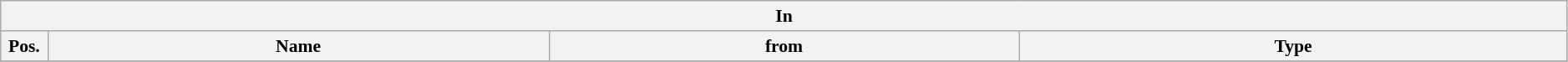<table class="wikitable" style="font-size:90%;width:99%;">
<tr>
<th colspan="4">In</th>
</tr>
<tr>
<th width=3%>Pos.</th>
<th width=32%>Name</th>
<th width=30%>from</th>
<th width=35%>Type</th>
</tr>
<tr>
</tr>
</table>
